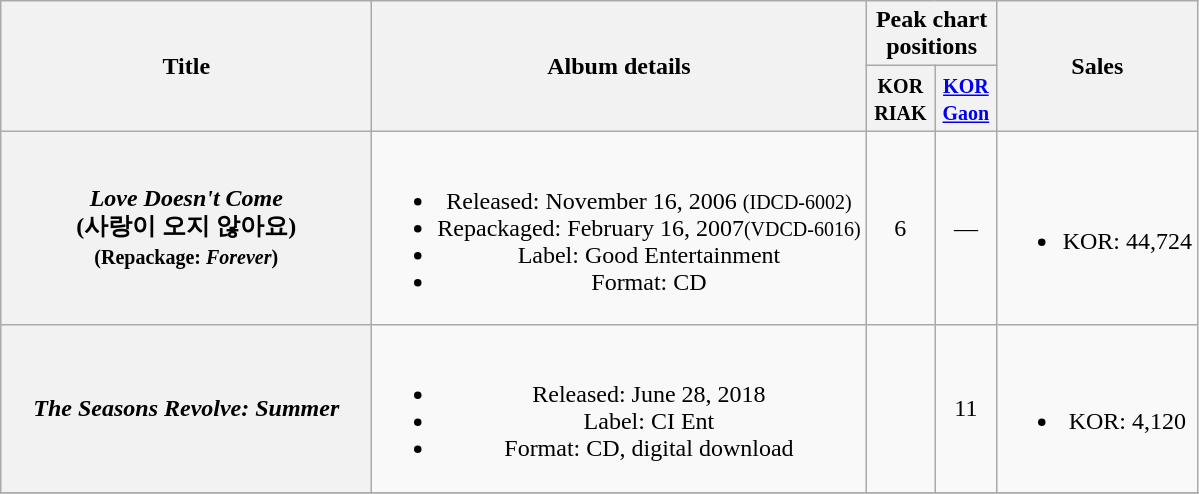<table class="wikitable plainrowheaders" style="text-align:center;">
<tr>
<th scope="col" rowspan="2" style="width:15em;">Title</th>
<th scope="col" rowspan="2">Album details</th>
<th colspan="2" scope="col" style="width:5em;">Peak chart positions</th>
<th scope="col" rowspan="2">Sales</th>
</tr>
<tr>
<th><small>KOR<br>RIAK</small><br></th>
<th><small><a href='#'>KOR<br>Gaon</a></small><br></th>
</tr>
<tr>
<th scope="row"><em>Love Doesn't Come</em><br>(사랑이 오지 않아요)<br><small>(Repackage: <em>Forever</em>)</small></th>
<td><br><ul><li>Released: November 16, 2006 <small>(IDCD-6002)</small></li><li>Repackaged: February 16, 2007<small>(VDCD-6016)</small></li><li>Label: Good Entertainment</li><li>Format: CD</li></ul></td>
<td>6</td>
<td>—</td>
<td><br><ul><li>KOR: 44,724</li></ul></td>
</tr>
<tr>
<th scope="row"><em>The Seasons Revolve: Summer</em></th>
<td><br><ul><li>Released: June 28, 2018</li><li>Label: CI Ent</li><li>Format: CD, digital download</li></ul></td>
<td></td>
<td>11</td>
<td><br><ul><li>KOR: 4,120</li></ul></td>
</tr>
<tr>
</tr>
</table>
